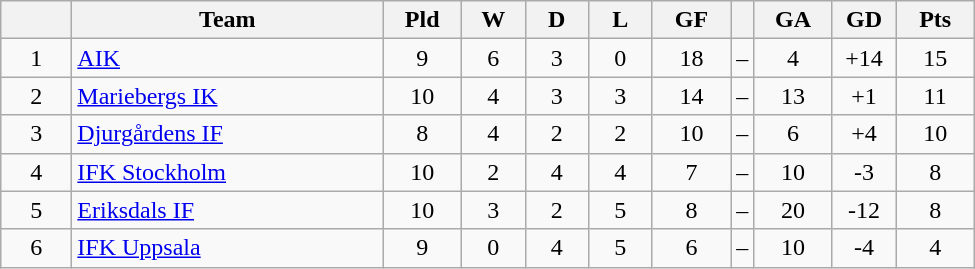<table class="wikitable" style="text-align: center;">
<tr>
<th style="width: 40px;"></th>
<th style="width: 200px;">Team</th>
<th style="width: 45px;">Pld</th>
<th style="width: 35px;">W</th>
<th style="width: 35px;">D</th>
<th style="width: 35px;">L</th>
<th style="width: 45px;">GF</th>
<th></th>
<th style="width: 45px;">GA</th>
<th style="width: 35px;">GD</th>
<th style="width: 45px;">Pts</th>
</tr>
<tr>
<td>1</td>
<td style="text-align: left;"><a href='#'>AIK</a></td>
<td>9</td>
<td>6</td>
<td>3</td>
<td>0</td>
<td>18</td>
<td>–</td>
<td>4</td>
<td>+14</td>
<td>15</td>
</tr>
<tr>
<td>2</td>
<td style="text-align: left;"><a href='#'>Mariebergs IK</a></td>
<td>10</td>
<td>4</td>
<td>3</td>
<td>3</td>
<td>14</td>
<td>–</td>
<td>13</td>
<td>+1</td>
<td>11</td>
</tr>
<tr>
<td>3</td>
<td style="text-align: left;"><a href='#'>Djurgårdens IF</a></td>
<td>8</td>
<td>4</td>
<td>2</td>
<td>2</td>
<td>10</td>
<td>–</td>
<td>6</td>
<td>+4</td>
<td>10</td>
</tr>
<tr>
<td>4</td>
<td style="text-align: left;"><a href='#'>IFK Stockholm</a></td>
<td>10</td>
<td>2</td>
<td>4</td>
<td>4</td>
<td>7</td>
<td>–</td>
<td>10</td>
<td>-3</td>
<td>8</td>
</tr>
<tr>
<td>5</td>
<td style="text-align: left;"><a href='#'>Eriksdals IF</a></td>
<td>10</td>
<td>3</td>
<td>2</td>
<td>5</td>
<td>8</td>
<td>–</td>
<td>20</td>
<td>-12</td>
<td>8</td>
</tr>
<tr>
<td>6</td>
<td style="text-align: left;"><a href='#'>IFK Uppsala</a></td>
<td>9</td>
<td>0</td>
<td>4</td>
<td>5</td>
<td>6</td>
<td>–</td>
<td>10</td>
<td>-4</td>
<td>4</td>
</tr>
</table>
